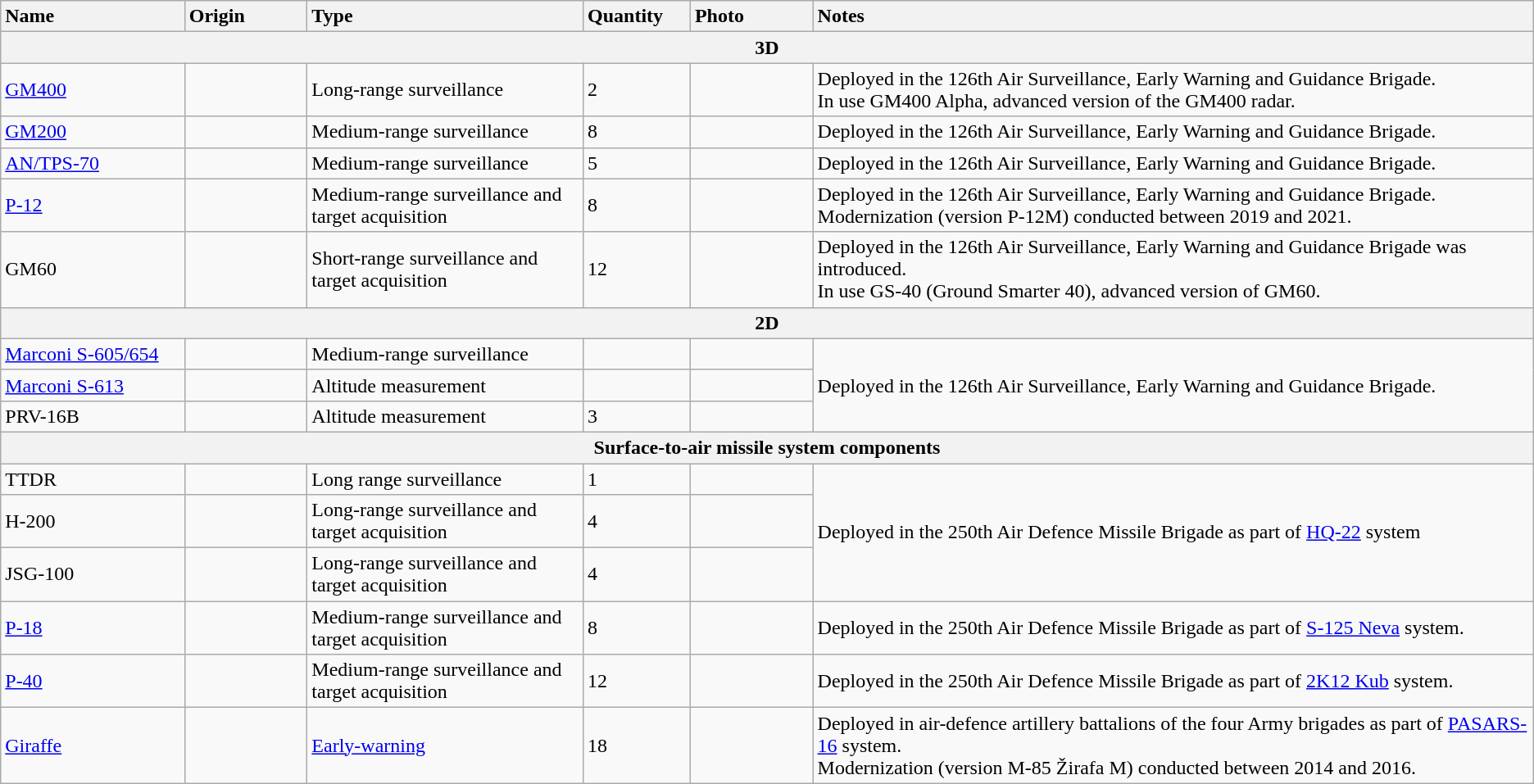<table class="wikitable">
<tr>
<th style="text-align: left; width:12%;">Name</th>
<th style="text-align: left; width:8%;">Origin</th>
<th style="text-align: left; width:18%;">Type</th>
<th style="text-align: left; width:7%;">Quantity</th>
<th style="text-align: left;width:8%;">Photo</th>
<th style="text-align: left;width:47%;">Notes</th>
</tr>
<tr>
<th colspan="6">3D</th>
</tr>
<tr>
<td><a href='#'>GM400</a></td>
<td></td>
<td>Long-range surveillance</td>
<td>2</td>
<td></td>
<td>Deployed in the 126th Air Surveillance, Early Warning and Guidance Brigade.<br>In use GM400 Alpha, advanced version of the GM400 radar.</td>
</tr>
<tr>
<td><a href='#'>GM200</a></td>
<td></td>
<td>Medium-range surveillance</td>
<td>8</td>
<td></td>
<td>Deployed in the 126th Air Surveillance, Early Warning and Guidance Brigade.</td>
</tr>
<tr>
<td><a href='#'>AN/TPS-70</a></td>
<td></td>
<td>Medium-range surveillance</td>
<td>5</td>
<td></td>
<td>Deployed in the 126th Air Surveillance, Early Warning and Guidance Brigade.</td>
</tr>
<tr>
<td><a href='#'>P-12</a></td>
<td></td>
<td>Medium-range surveillance and target acquisition</td>
<td>8</td>
<td></td>
<td>Deployed in the 126th Air Surveillance, Early Warning and Guidance Brigade.<br>Modernization (version P-12M) conducted between 2019 and 2021.</td>
</tr>
<tr>
<td>GM60</td>
<td></td>
<td>Short-range surveillance and target acquisition</td>
<td>12</td>
<td></td>
<td>Deployed in the 126th Air Surveillance, Early Warning and Guidance Brigade was introduced.<br>In use GS-40 (Ground Smarter 40), advanced version of GM60.</td>
</tr>
<tr>
<th style="align: center;" colspan="7">2D</th>
</tr>
<tr>
<td><a href='#'>Marconi S-605/654</a></td>
<td></td>
<td>Medium-range surveillance</td>
<td></td>
<td></td>
<td rowspan="3">Deployed in the 126th Air Surveillance, Early Warning and Guidance Brigade.</td>
</tr>
<tr>
<td><a href='#'>Marconi S-613</a></td>
<td></td>
<td>Altitude measurement</td>
<td></td>
<td></td>
</tr>
<tr>
<td>PRV-16B</td>
<td></td>
<td>Altitude measurement</td>
<td>3</td>
<td></td>
</tr>
<tr>
<th style="align: center;" colspan="7">Surface-to-air missile system components</th>
</tr>
<tr>
<td>TTDR</td>
<td></td>
<td>Long range surveillance</td>
<td>1</td>
<td></td>
<td rowspan="3">Deployed in the 250th Air Defence Missile Brigade as part of <a href='#'>HQ-22</a> system</td>
</tr>
<tr>
<td>H-200</td>
<td></td>
<td>Long-range surveillance and target acquisition</td>
<td>4</td>
<td></td>
</tr>
<tr>
<td>JSG-100</td>
<td></td>
<td>Long-range surveillance and target acquisition</td>
<td>4</td>
<td></td>
</tr>
<tr>
<td><a href='#'>P-18</a></td>
<td></td>
<td>Medium-range surveillance and target acquisition</td>
<td>8</td>
<td></td>
<td>Deployed in the 250th Air Defence Missile Brigade as part of <a href='#'>S-125 Neva</a> system.</td>
</tr>
<tr>
<td><a href='#'>P-40</a></td>
<td></td>
<td>Medium-range surveillance and target acquisition</td>
<td>12</td>
<td></td>
<td>Deployed in the 250th Air Defence Missile Brigade as part of <a href='#'>2K12 Kub</a> system.</td>
</tr>
<tr>
<td><a href='#'>Giraffe</a></td>
<td></td>
<td><a href='#'>Early-warning</a></td>
<td>18</td>
<td></td>
<td>Deployed in air-defence artillery battalions of the four Army brigades as part of <a href='#'>PASARS-16</a> system.<br>Modernization (version M-85 Žirafa M) conducted between 2014 and 2016.</td>
</tr>
</table>
